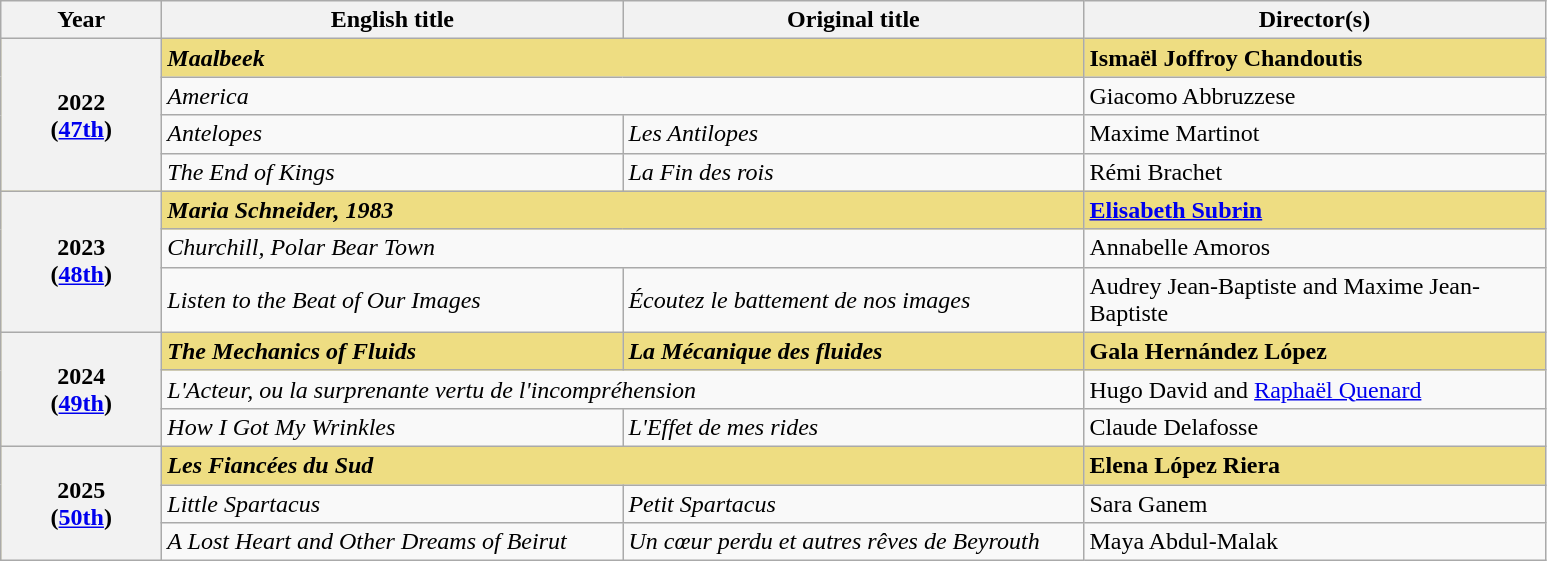<table class="wikitable">
<tr>
<th width="100">Year</th>
<th width="300">English title</th>
<th width="300">Original title</th>
<th width="300">Director(s)</th>
</tr>
<tr style="background:#eedd82;">
<th rowspan="4" align="center">2022<br>(<a href='#'>47th</a>)</th>
<td colspan="2"><strong><em>Maalbeek</em></strong></td>
<td><strong>Ismaël Joffroy Chandoutis</strong></td>
</tr>
<tr>
<td colspan="2"><em>America</em></td>
<td>Giacomo Abbruzzese</td>
</tr>
<tr>
<td><em>Antelopes</em></td>
<td><em>Les Antilopes</em></td>
<td>Maxime Martinot</td>
</tr>
<tr>
<td><em>The End of Kings</em></td>
<td><em>La Fin des rois</em></td>
<td>Rémi Brachet</td>
</tr>
<tr style="background:#eedd82;">
<th rowspan="3" align="center">2023<br>(<a href='#'>48th</a>)</th>
<td colspan="2"><strong><em>Maria Schneider, 1983</em></strong></td>
<td><strong><a href='#'>Elisabeth Subrin</a></strong></td>
</tr>
<tr>
<td colspan="2"><em>Churchill, Polar Bear Town</em></td>
<td>Annabelle Amoros</td>
</tr>
<tr>
<td><em>Listen to the Beat of Our Images</em></td>
<td><em>Écoutez le battement de nos images</em></td>
<td>Audrey Jean-Baptiste and Maxime Jean-Baptiste</td>
</tr>
<tr style="background:#eedd82;">
<th rowspan="3" align="center">2024<br>(<a href='#'>49th</a>)</th>
<td><strong><em>The Mechanics of Fluids</em></strong></td>
<td><strong><em>La Mécanique des fluides</em></strong></td>
<td><strong>Gala Hernández López</strong></td>
</tr>
<tr>
<td colspan="2"><em>L'Acteur, ou la surprenante vertu de l'incompréhension</em></td>
<td>Hugo David and <a href='#'>Raphaël Quenard</a></td>
</tr>
<tr>
<td><em>How I Got My Wrinkles</em></td>
<td><em>L'Effet de mes rides</em></td>
<td>Claude Delafosse</td>
</tr>
<tr style="background:#eedd82;">
<th rowspan="4" align="center">2025<br>(<a href='#'>50th</a>)</th>
<td colspan="2"><strong><em>Les Fiancées du Sud</em></strong></td>
<td><strong>Elena López Riera</strong></td>
</tr>
<tr>
<td><em>Little Spartacus</em></td>
<td><em>Petit Spartacus</em></td>
<td>Sara Ganem</td>
</tr>
<tr>
<td><em>A Lost Heart and Other Dreams of Beirut</em></td>
<td><em>Un cœur perdu et autres rêves de Beyrouth</em></td>
<td>Maya Abdul-Malak</td>
</tr>
</table>
